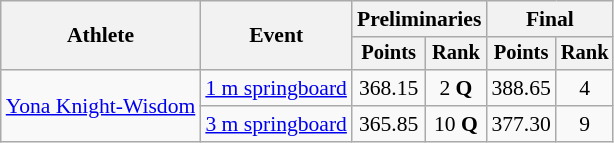<table class="wikitable" style="font-size:90%;">
<tr>
<th rowspan=2>Athlete</th>
<th rowspan=2>Event</th>
<th colspan=2>Preliminaries</th>
<th colspan=2>Final</th>
</tr>
<tr style="font-size:95%">
<th>Points</th>
<th>Rank</th>
<th>Points</th>
<th>Rank</th>
</tr>
<tr align=center>
<td align=left rowspan=2><a href='#'>Yona Knight-Wisdom</a></td>
<td align=left><a href='#'>1 m springboard</a></td>
<td>368.15</td>
<td>2 <strong>Q</strong></td>
<td>388.65</td>
<td>4</td>
</tr>
<tr align=center>
<td align=left><a href='#'>3 m springboard</a></td>
<td>365.85</td>
<td>10 <strong>Q</strong></td>
<td>377.30</td>
<td>9</td>
</tr>
</table>
